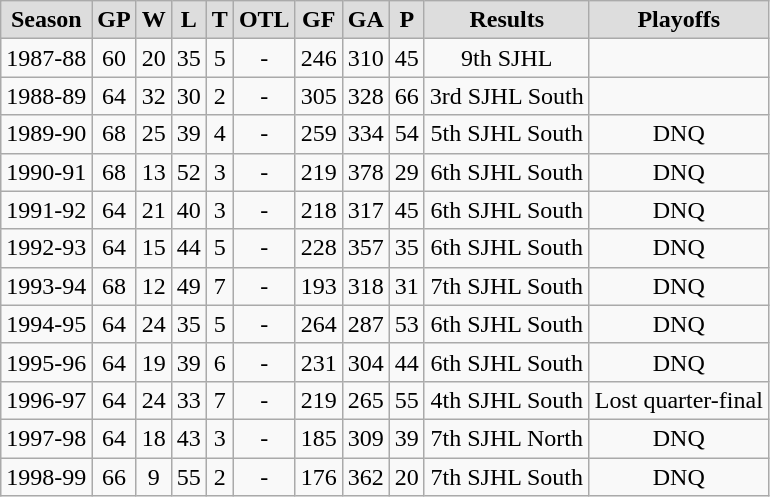<table class="wikitable">
<tr align="center"  bgcolor="#dddddd">
<td><strong>Season</strong></td>
<td><strong>GP</strong></td>
<td><strong>W</strong></td>
<td><strong>L</strong></td>
<td><strong>T</strong></td>
<td><strong>OTL</strong></td>
<td><strong>GF</strong></td>
<td><strong>GA</strong></td>
<td><strong>P</strong></td>
<td><strong>Results</strong></td>
<td><strong>Playoffs</strong></td>
</tr>
<tr align="center">
<td>1987-88</td>
<td>60</td>
<td>20</td>
<td>35</td>
<td>5</td>
<td>-</td>
<td>246</td>
<td>310</td>
<td>45</td>
<td>9th SJHL</td>
<td></td>
</tr>
<tr align="center">
<td>1988-89</td>
<td>64</td>
<td>32</td>
<td>30</td>
<td>2</td>
<td>-</td>
<td>305</td>
<td>328</td>
<td>66</td>
<td>3rd SJHL South</td>
<td></td>
</tr>
<tr align="center">
<td>1989-90</td>
<td>68</td>
<td>25</td>
<td>39</td>
<td>4</td>
<td>-</td>
<td>259</td>
<td>334</td>
<td>54</td>
<td>5th SJHL South</td>
<td>DNQ</td>
</tr>
<tr align="center">
<td>1990-91</td>
<td>68</td>
<td>13</td>
<td>52</td>
<td>3</td>
<td>-</td>
<td>219</td>
<td>378</td>
<td>29</td>
<td>6th SJHL South</td>
<td>DNQ</td>
</tr>
<tr align="center">
<td>1991-92</td>
<td>64</td>
<td>21</td>
<td>40</td>
<td>3</td>
<td>-</td>
<td>218</td>
<td>317</td>
<td>45</td>
<td>6th SJHL South</td>
<td>DNQ</td>
</tr>
<tr align="center">
<td>1992-93</td>
<td>64</td>
<td>15</td>
<td>44</td>
<td>5</td>
<td>-</td>
<td>228</td>
<td>357</td>
<td>35</td>
<td>6th SJHL South</td>
<td>DNQ</td>
</tr>
<tr align="center">
<td>1993-94</td>
<td>68</td>
<td>12</td>
<td>49</td>
<td>7</td>
<td>-</td>
<td>193</td>
<td>318</td>
<td>31</td>
<td>7th SJHL South</td>
<td>DNQ</td>
</tr>
<tr align="center">
<td>1994-95</td>
<td>64</td>
<td>24</td>
<td>35</td>
<td>5</td>
<td>-</td>
<td>264</td>
<td>287</td>
<td>53</td>
<td>6th SJHL South</td>
<td>DNQ</td>
</tr>
<tr align="center">
<td>1995-96</td>
<td>64</td>
<td>19</td>
<td>39</td>
<td>6</td>
<td>-</td>
<td>231</td>
<td>304</td>
<td>44</td>
<td>6th SJHL South</td>
<td>DNQ</td>
</tr>
<tr align="center">
<td>1996-97</td>
<td>64</td>
<td>24</td>
<td>33</td>
<td>7</td>
<td>-</td>
<td>219</td>
<td>265</td>
<td>55</td>
<td>4th SJHL South</td>
<td>Lost quarter-final</td>
</tr>
<tr align="center">
<td>1997-98</td>
<td>64</td>
<td>18</td>
<td>43</td>
<td>3</td>
<td>-</td>
<td>185</td>
<td>309</td>
<td>39</td>
<td>7th SJHL North</td>
<td>DNQ</td>
</tr>
<tr align="center">
<td>1998-99</td>
<td>66</td>
<td>9</td>
<td>55</td>
<td>2</td>
<td>-</td>
<td>176</td>
<td>362</td>
<td>20</td>
<td>7th SJHL South</td>
<td>DNQ</td>
</tr>
</table>
